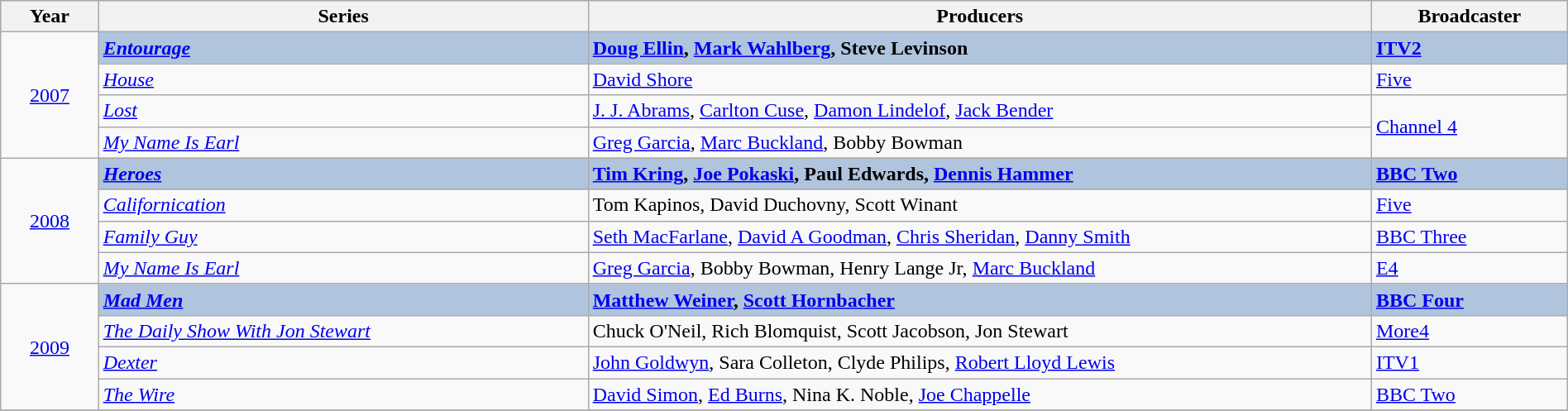<table class="wikitable" style="width:100%">
<tr bgcolor="#CCCCCC" align="center">
<th width="5%">Year</th>
<th width="25%">Series</th>
<th width="40%">Producers</th>
<th width="10%">Broadcaster</th>
</tr>
<tr>
<td rowspan="4" style="text-align:center;"><a href='#'>2007</a></td>
<td style="background:#B0C4DE;"><strong><em><a href='#'>Entourage</a></em></strong></td>
<td style="background:#B0C4DE;"><strong><a href='#'>Doug Ellin</a>, <a href='#'>Mark Wahlberg</a>, Steve Levinson</strong></td>
<td style="background:#B0C4DE;"><strong><a href='#'>ITV2</a></strong></td>
</tr>
<tr>
<td><em><a href='#'>House</a></em></td>
<td><a href='#'>David Shore</a></td>
<td><a href='#'>Five</a></td>
</tr>
<tr>
<td><em><a href='#'>Lost</a></em></td>
<td><a href='#'>J. J. Abrams</a>, <a href='#'>Carlton Cuse</a>, <a href='#'>Damon Lindelof</a>, <a href='#'>Jack Bender</a></td>
<td rowspan="2"><a href='#'>Channel 4</a></td>
</tr>
<tr>
<td><em><a href='#'>My Name Is Earl</a></em></td>
<td><a href='#'>Greg Garcia</a>, <a href='#'>Marc Buckland</a>, Bobby Bowman</td>
</tr>
<tr>
<td rowspan="4" style="text-align:center;"><a href='#'>2008</a></td>
<td style="background:#B0C4DE;"><strong><em><a href='#'>Heroes</a></em></strong></td>
<td style="background:#B0C4DE;"><strong><a href='#'>Tim Kring</a>, <a href='#'>Joe Pokaski</a>, Paul Edwards, <a href='#'>Dennis Hammer</a></strong></td>
<td style="background:#B0C4DE;"><strong><a href='#'>BBC Two</a></strong></td>
</tr>
<tr>
<td><em><a href='#'>Californication</a></em></td>
<td>Tom Kapinos, David Duchovny, Scott Winant</td>
<td><a href='#'>Five</a></td>
</tr>
<tr>
<td><em><a href='#'>Family Guy</a></em></td>
<td><a href='#'>Seth MacFarlane</a>, <a href='#'>David A Goodman</a>, <a href='#'>Chris Sheridan</a>, <a href='#'>Danny Smith</a></td>
<td><a href='#'>BBC Three</a></td>
</tr>
<tr>
<td><em><a href='#'>My Name Is Earl</a></em></td>
<td><a href='#'>Greg Garcia</a>, Bobby Bowman, Henry Lange Jr, <a href='#'>Marc Buckland</a></td>
<td><a href='#'>E4</a></td>
</tr>
<tr>
<td rowspan="4" style="text-align:center;"><a href='#'>2009</a></td>
<td style="background:#B0C4DE;"><strong><em><a href='#'>Mad Men</a></em></strong></td>
<td style="background:#B0C4DE;"><strong><a href='#'>Matthew Weiner</a>, <a href='#'>Scott Hornbacher</a></strong></td>
<td style="background:#B0C4DE;"><strong><a href='#'>BBC Four</a></strong></td>
</tr>
<tr>
<td><em><a href='#'>The Daily Show With Jon Stewart</a></em></td>
<td>Chuck O'Neil, Rich Blomquist, Scott Jacobson, Jon Stewart</td>
<td><a href='#'>More4</a></td>
</tr>
<tr>
<td><em><a href='#'>Dexter</a></em></td>
<td><a href='#'>John Goldwyn</a>, Sara Colleton, Clyde Philips, <a href='#'>Robert Lloyd Lewis</a></td>
<td><a href='#'>ITV1</a></td>
</tr>
<tr>
<td><em><a href='#'>The Wire</a></em></td>
<td><a href='#'>David Simon</a>, <a href='#'>Ed Burns</a>, Nina K. Noble, <a href='#'>Joe Chappelle</a></td>
<td><a href='#'>BBC Two</a></td>
</tr>
<tr>
</tr>
</table>
